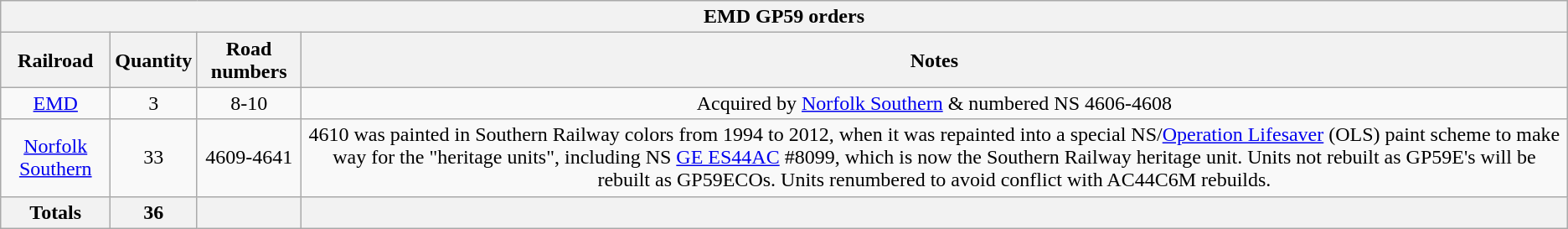<table class="wikitable">
<tr>
<th colspan=4>EMD GP59 orders</th>
</tr>
<tr>
<th>Railroad</th>
<th>Quantity</th>
<th>Road numbers</th>
<th>Notes</th>
</tr>
<tr style="text-align:center;">
<td><a href='#'>EMD</a></td>
<td>3</td>
<td>8-10</td>
<td>Acquired by <a href='#'>Norfolk Southern</a> & numbered NS 4606-4608</td>
</tr>
<tr style="text-align:center;">
<td><a href='#'>Norfolk Southern</a></td>
<td>33</td>
<td>4609-4641</td>
<td>4610 was painted in Southern Railway colors from 1994 to 2012, when it was repainted into a special NS/<a href='#'>Operation Lifesaver</a> (OLS) paint scheme to make way for the "heritage units", including NS <a href='#'>GE ES44AC</a> #8099, which is now the Southern Railway heritage unit. Units not rebuilt as GP59E's will be rebuilt as GP59ECOs. Units renumbered to avoid conflict with AC44C6M rebuilds.</td>
</tr>
<tr>
<th>Totals</th>
<th>36</th>
<th></th>
<th></th>
</tr>
</table>
